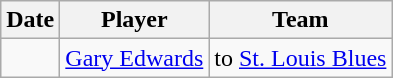<table class="wikitable">
<tr>
<th>Date</th>
<th>Player</th>
<th>Team</th>
</tr>
<tr>
<td></td>
<td><a href='#'>Gary Edwards</a></td>
<td>to <a href='#'>St. Louis Blues</a></td>
</tr>
</table>
